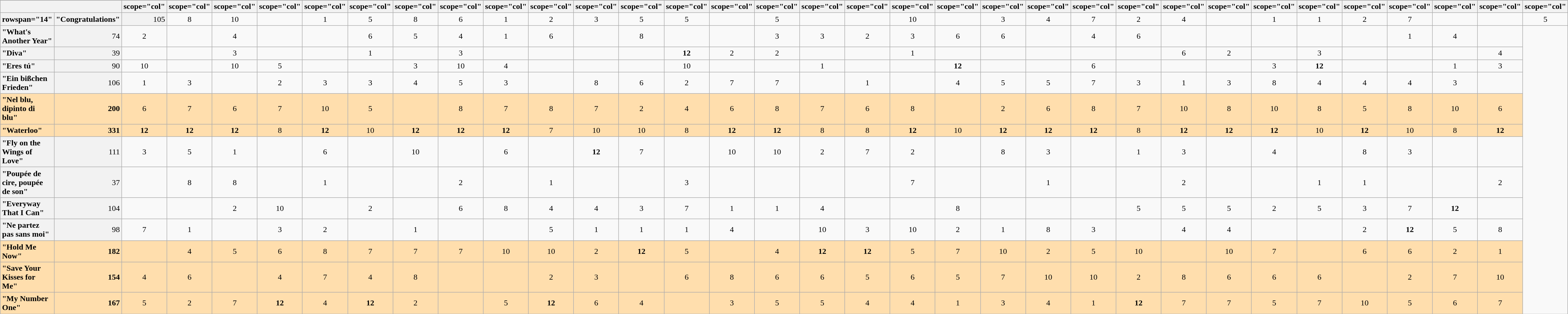<table class="wikitable plainrowheaders" style="text-align:center;">
<tr>
</tr>
<tr>
<td colspan="2" style="text-align:left; background:#F2F2F2"></td>
<th>scope="col" </th>
<th>scope="col" </th>
<th>scope="col" </th>
<th>scope="col" </th>
<th>scope="col" </th>
<th>scope="col" </th>
<th>scope="col" </th>
<th>scope="col" </th>
<th>scope="col" </th>
<th>scope="col" </th>
<th>scope="col" </th>
<th>scope="col" </th>
<th>scope="col" </th>
<th>scope="col" </th>
<th>scope="col" </th>
<th>scope="col" </th>
<th>scope="col" </th>
<th>scope="col" </th>
<th>scope="col" </th>
<th>scope="col" </th>
<th>scope="col" </th>
<th>scope="col" </th>
<th>scope="col" </th>
<th>scope="col" </th>
<th>scope="col" </th>
<th>scope="col" </th>
<th>scope="col" </th>
<th>scope="col" </th>
<th>scope="col" </th>
<th>scope="col" </th>
<th>scope="col" </th>
<th>scope="col" </th>
</tr>
<tr>
<th>rowspan="14" </th>
<th scope="row" style="text-align:left; background:#f2f2f2;">"Congratulations"</th>
<td style="text-align:right; background:#f2f2f2;">105</td>
<td>8</td>
<td>10</td>
<td></td>
<td>1</td>
<td>5</td>
<td>8</td>
<td>6</td>
<td>1</td>
<td>2</td>
<td>3</td>
<td>5</td>
<td>5</td>
<td></td>
<td>5</td>
<td></td>
<td></td>
<td>10</td>
<td></td>
<td>3</td>
<td>4</td>
<td>7</td>
<td>2</td>
<td>4</td>
<td></td>
<td>1</td>
<td>1</td>
<td>2</td>
<td>7</td>
<td></td>
<td></td>
<td>5</td>
</tr>
<tr>
<th scope="row" style="text-align:left; background:#f2f2f2;">"What's Another Year"</th>
<td style="text-align:right; background:#f2f2f2;">74</td>
<td>2</td>
<td></td>
<td>4</td>
<td></td>
<td></td>
<td>6</td>
<td>5</td>
<td>4</td>
<td>1</td>
<td>6</td>
<td></td>
<td>8</td>
<td></td>
<td></td>
<td>3</td>
<td>3</td>
<td>2</td>
<td>3</td>
<td>6</td>
<td>6</td>
<td></td>
<td>4</td>
<td>6</td>
<td></td>
<td></td>
<td></td>
<td></td>
<td></td>
<td>1</td>
<td>4</td>
<td></td>
</tr>
<tr>
<th scope="row" style="text-align:left; background:#f2f2f2;">"Diva"</th>
<td style="text-align:right; background:#f2f2f2;">39</td>
<td></td>
<td></td>
<td>3</td>
<td></td>
<td></td>
<td>1</td>
<td></td>
<td>3</td>
<td></td>
<td></td>
<td></td>
<td></td>
<td><strong>12</strong></td>
<td>2</td>
<td>2</td>
<td></td>
<td></td>
<td>1</td>
<td></td>
<td></td>
<td></td>
<td></td>
<td></td>
<td>6</td>
<td>2</td>
<td></td>
<td>3</td>
<td></td>
<td></td>
<td></td>
<td>4</td>
</tr>
<tr>
<th scope="row" style="text-align:left; background:#f2f2f2;">"Eres tú"</th>
<td style="text-align:right; background:#f2f2f2;">90</td>
<td>10</td>
<td></td>
<td>10</td>
<td>5</td>
<td></td>
<td></td>
<td>3</td>
<td>10</td>
<td>4</td>
<td></td>
<td></td>
<td></td>
<td>10</td>
<td></td>
<td></td>
<td>1</td>
<td></td>
<td></td>
<td><strong>12</strong></td>
<td></td>
<td></td>
<td>6</td>
<td></td>
<td></td>
<td></td>
<td>3</td>
<td><strong>12</strong></td>
<td></td>
<td></td>
<td>1</td>
<td>3</td>
</tr>
<tr>
<th scope="row" style="text-align:left; background:#f2f2f2;">"Ein bißchen Frieden"</th>
<td style="text-align:right; background:#f2f2f2;">106</td>
<td>1</td>
<td>3</td>
<td></td>
<td>2</td>
<td>3</td>
<td>3</td>
<td>4</td>
<td>5</td>
<td>3</td>
<td></td>
<td>8</td>
<td>6</td>
<td>2</td>
<td>7</td>
<td>7</td>
<td></td>
<td>1</td>
<td></td>
<td>4</td>
<td>5</td>
<td>5</td>
<td>7</td>
<td>3</td>
<td>1</td>
<td>3</td>
<td>8</td>
<td>4</td>
<td>4</td>
<td>4</td>
<td>3</td>
<td></td>
</tr>
<tr style="background:#ffdead;">
<th scope="row" style="text-align:left; font-weight:bold; background:#ffdead;">"Nel blu, dipinto di blu"</th>
<td style="text-align:right; font-weight:bold;">200</td>
<td>6</td>
<td>7</td>
<td>6</td>
<td>7</td>
<td>10</td>
<td>5</td>
<td></td>
<td>8</td>
<td>7</td>
<td>8</td>
<td>7</td>
<td>2</td>
<td>4</td>
<td>6</td>
<td>8</td>
<td>7</td>
<td>6</td>
<td>8</td>
<td></td>
<td>2</td>
<td>6</td>
<td>8</td>
<td>7</td>
<td>10</td>
<td>8</td>
<td>10</td>
<td>8</td>
<td>5</td>
<td>8</td>
<td>10</td>
<td>6</td>
</tr>
<tr style="background:#ffdead;">
<th scope="row" style="text-align:left; font-weight:bold; background:#ffdead;">"Waterloo"</th>
<td style="text-align:right; font-weight:bold;">331</td>
<td><strong>12</strong></td>
<td><strong>12</strong></td>
<td><strong>12</strong></td>
<td>8</td>
<td><strong>12</strong></td>
<td>10</td>
<td><strong>12</strong></td>
<td><strong>12</strong></td>
<td><strong>12</strong></td>
<td>7</td>
<td>10</td>
<td>10</td>
<td>8</td>
<td><strong>12</strong></td>
<td><strong>12</strong></td>
<td>8</td>
<td>8</td>
<td><strong>12</strong></td>
<td>10</td>
<td><strong>12</strong></td>
<td><strong>12</strong></td>
<td><strong>12</strong></td>
<td>8</td>
<td><strong>12</strong></td>
<td><strong>12</strong></td>
<td><strong>12</strong></td>
<td>10</td>
<td><strong>12</strong></td>
<td>10</td>
<td>8</td>
<td><strong>12</strong></td>
</tr>
<tr>
<th scope="row" style="text-align:left; background:#f2f2f2;">"Fly on the Wings of Love"</th>
<td style="text-align:right; background:#f2f2f2;">111</td>
<td>3</td>
<td>5</td>
<td>1</td>
<td></td>
<td>6</td>
<td></td>
<td>10</td>
<td></td>
<td>6</td>
<td></td>
<td><strong>12</strong></td>
<td>7</td>
<td></td>
<td>10</td>
<td>10</td>
<td>2</td>
<td>7</td>
<td>2</td>
<td></td>
<td>8</td>
<td>3</td>
<td></td>
<td>1</td>
<td>3</td>
<td></td>
<td>4</td>
<td></td>
<td>8</td>
<td>3</td>
<td></td>
<td></td>
</tr>
<tr>
<th scope="row" style="text-align:left; background:#f2f2f2;">"Poupée de cire, poupée de son"</th>
<td style="text-align:right; background:#f2f2f2;">37</td>
<td></td>
<td>8</td>
<td>8</td>
<td></td>
<td>1</td>
<td></td>
<td></td>
<td>2</td>
<td></td>
<td>1</td>
<td></td>
<td></td>
<td>3</td>
<td></td>
<td></td>
<td></td>
<td></td>
<td>7</td>
<td></td>
<td></td>
<td>1</td>
<td></td>
<td></td>
<td>2</td>
<td></td>
<td></td>
<td>1</td>
<td>1</td>
<td></td>
<td></td>
<td>2</td>
</tr>
<tr>
<th scope="row" style="text-align:left; background:#f2f2f2;">"Everyway That I Can"</th>
<td style="text-align:right; background:#f2f2f2;">104</td>
<td></td>
<td></td>
<td>2</td>
<td>10</td>
<td></td>
<td>2</td>
<td></td>
<td>6</td>
<td>8</td>
<td>4</td>
<td>4</td>
<td>3</td>
<td>7</td>
<td>1</td>
<td>1</td>
<td>4</td>
<td></td>
<td></td>
<td>8</td>
<td></td>
<td></td>
<td></td>
<td>5</td>
<td>5</td>
<td>5</td>
<td>2</td>
<td>5</td>
<td>3</td>
<td>7</td>
<td><strong>12</strong></td>
<td></td>
</tr>
<tr>
<th scope="row" style="text-align:left; background:#f2f2f2;">"Ne partez pas sans moi"</th>
<td style="text-align:right; background:#f2f2f2;">98</td>
<td>7</td>
<td>1</td>
<td></td>
<td>3</td>
<td>2</td>
<td></td>
<td>1</td>
<td></td>
<td></td>
<td>5</td>
<td>1</td>
<td>1</td>
<td>1</td>
<td>4</td>
<td></td>
<td>10</td>
<td>3</td>
<td>10</td>
<td>2</td>
<td>1</td>
<td>8</td>
<td>3</td>
<td></td>
<td>4</td>
<td>4</td>
<td></td>
<td></td>
<td>2</td>
<td><strong>12</strong></td>
<td>5</td>
<td>8</td>
</tr>
<tr style="background:#ffdead;">
<th scope="row" style="text-align:left; font-weight:bold; background:#ffdead;">"Hold Me Now"</th>
<td style="text-align:right; font-weight:bold;">182</td>
<td></td>
<td>4</td>
<td>5</td>
<td>6</td>
<td>8</td>
<td>7</td>
<td>7</td>
<td>7</td>
<td>10</td>
<td>10</td>
<td>2</td>
<td><strong>12</strong></td>
<td>5</td>
<td></td>
<td>4</td>
<td><strong>12</strong></td>
<td><strong>12</strong></td>
<td>5</td>
<td>7</td>
<td>10</td>
<td>2</td>
<td>5</td>
<td>10</td>
<td></td>
<td>10</td>
<td>7</td>
<td></td>
<td>6</td>
<td>6</td>
<td>2</td>
<td>1</td>
</tr>
<tr style="background:#ffdead;">
<th scope="row" style="text-align:left; font-weight:bold; background:#ffdead;">"Save Your Kisses for Me"</th>
<td style="text-align:right; font-weight:bold;">154</td>
<td>4</td>
<td>6</td>
<td></td>
<td>4</td>
<td>7</td>
<td>4</td>
<td>8</td>
<td></td>
<td></td>
<td>2</td>
<td>3</td>
<td></td>
<td>6</td>
<td>8</td>
<td>6</td>
<td>6</td>
<td>5</td>
<td>6</td>
<td>5</td>
<td>7</td>
<td>10</td>
<td>10</td>
<td>2</td>
<td>8</td>
<td>6</td>
<td>6</td>
<td>6</td>
<td></td>
<td>2</td>
<td>7</td>
<td>10</td>
</tr>
<tr style="background:#ffdead;">
<th scope="row" style="text-align:left; font-weight:bold; background:#ffdead;">"My Number One"</th>
<td style="text-align:right; font-weight:bold;">167</td>
<td>5</td>
<td>2</td>
<td>7</td>
<td><strong>12</strong></td>
<td>4</td>
<td><strong>12</strong></td>
<td>2</td>
<td></td>
<td>5</td>
<td><strong>12</strong></td>
<td>6</td>
<td>4</td>
<td></td>
<td>3</td>
<td>5</td>
<td>5</td>
<td>4</td>
<td>4</td>
<td>1</td>
<td>3</td>
<td>4</td>
<td>1</td>
<td><strong>12</strong></td>
<td>7</td>
<td>7</td>
<td>5</td>
<td>7</td>
<td>10</td>
<td>5</td>
<td>6</td>
<td>7</td>
</tr>
<tr>
</tr>
</table>
